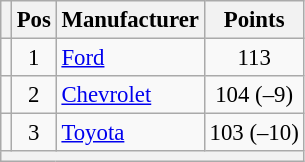<table class="wikitable" style="font-size: 95%">
<tr>
<th></th>
<th>Pos</th>
<th>Manufacturer</th>
<th>Points</th>
</tr>
<tr>
<td align="left"></td>
<td style="text-align:center;">1</td>
<td><a href='#'>Ford</a></td>
<td style="text-align:center;">113</td>
</tr>
<tr>
<td align="left"></td>
<td style="text-align:center;">2</td>
<td><a href='#'>Chevrolet</a></td>
<td style="text-align:center;">104 (–9)</td>
</tr>
<tr>
<td align="left"></td>
<td style="text-align:center;">3</td>
<td><a href='#'>Toyota</a></td>
<td style="text-align:center;">103 (–10)</td>
</tr>
<tr class="sortbottom">
<th colspan="9"></th>
</tr>
</table>
